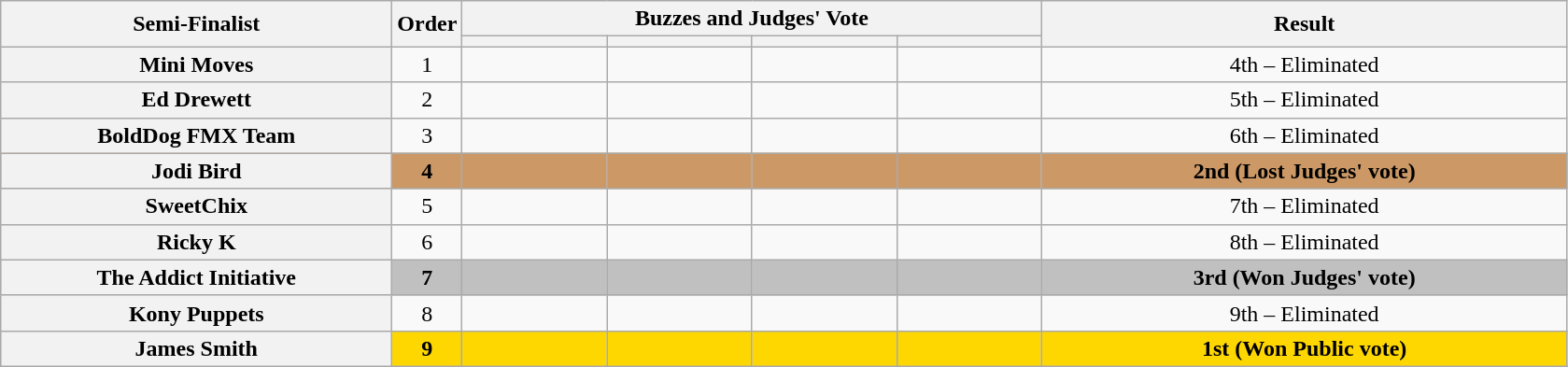<table class="wikitable plainrowheaders sortable" style="text-align:center;">
<tr>
<th scope="col" rowspan="2" class="unsortable" style="width:17em;">Semi-Finalist </th>
<th scope="col" rowspan="2" style="width:1em;">Order</th>
<th scope="col" colspan="4" class="unsortable" style="width:24em;">Buzzes and Judges' Vote</th>
<th scope="col" rowspan="2" style="width:23em;">Result </th>
</tr>
<tr>
<th scope="col" class="unsortable" style="width:6em;"></th>
<th scope="col" class="unsortable" style="width:6em;"></th>
<th scope="col" class="unsortable" style="width:6em;"></th>
<th scope="col" class="unsortable" style="width:6em;"></th>
</tr>
<tr>
<th scope="row">Mini Moves</th>
<td>1</td>
<td style="text-align:center;"></td>
<td style="text-align:center;"></td>
<td style="text-align:center;"></td>
<td style="text-align:center;"></td>
<td>4th –  Eliminated</td>
</tr>
<tr>
<th scope="row">Ed Drewett</th>
<td>2</td>
<td style="text-align:center;"></td>
<td style="text-align:center;"></td>
<td style="text-align:center;"></td>
<td style="text-align:center;"></td>
<td>5th – Eliminated</td>
</tr>
<tr>
<th scope="row">BoldDog FMX Team </th>
<td>3</td>
<td style="text-align:center;"></td>
<td style="text-align:center;"></td>
<td style="text-align:center;"></td>
<td style="text-align:center;"></td>
<td>6th – Eliminated</td>
</tr>
<tr bgcolor=#c96>
<th scope="row"><strong>Jodi Bird</strong></th>
<td><strong>4</strong></td>
<td style="text-align:center;"></td>
<td style="text-align:center;"></td>
<td style="text-align:center;"></td>
<td style="text-align:center;"></td>
<td><strong>2nd (Lost Judges' vote)</strong></td>
</tr>
<tr>
<th scope="row">SweetChix</th>
<td>5</td>
<td style="text-align:center;"></td>
<td style="text-align:center;"></td>
<td style="text-align:center;"></td>
<td style="text-align:center;"></td>
<td>7th – Eliminated</td>
</tr>
<tr>
<th scope="row">Ricky K</th>
<td>6</td>
<td style="text-align:center;"></td>
<td style="text-align:center;"></td>
<td style="text-align:center;"></td>
<td style="text-align:center;"></td>
<td>8th – Eliminated</td>
</tr>
<tr bgcolor=silver>
<th scope="row"><strong>The Addict Initiative</strong></th>
<td><strong>7</strong></td>
<td style="text-align:center;"></td>
<td style="text-align:center;"></td>
<td style="text-align:center;"></td>
<td style="text-align:center;"></td>
<td><strong>3rd (Won Judges' vote)</strong></td>
</tr>
<tr>
<th scope="row">Kony Puppets</th>
<td>8</td>
<td style="text-align:center;"></td>
<td style="text-align:center;"></td>
<td style="text-align:center;"></td>
<td style="text-align:center;"></td>
<td>9th – Eliminated</td>
</tr>
<tr bgcolor=gold>
<th scope="row"><strong>James Smith</strong></th>
<td><strong>9</strong></td>
<td style="text-align:center;"></td>
<td style="text-align:center;"></td>
<td style="text-align:center;"></td>
<td style="text-align:center;"></td>
<td><strong>1st (Won Public vote)</strong></td>
</tr>
</table>
